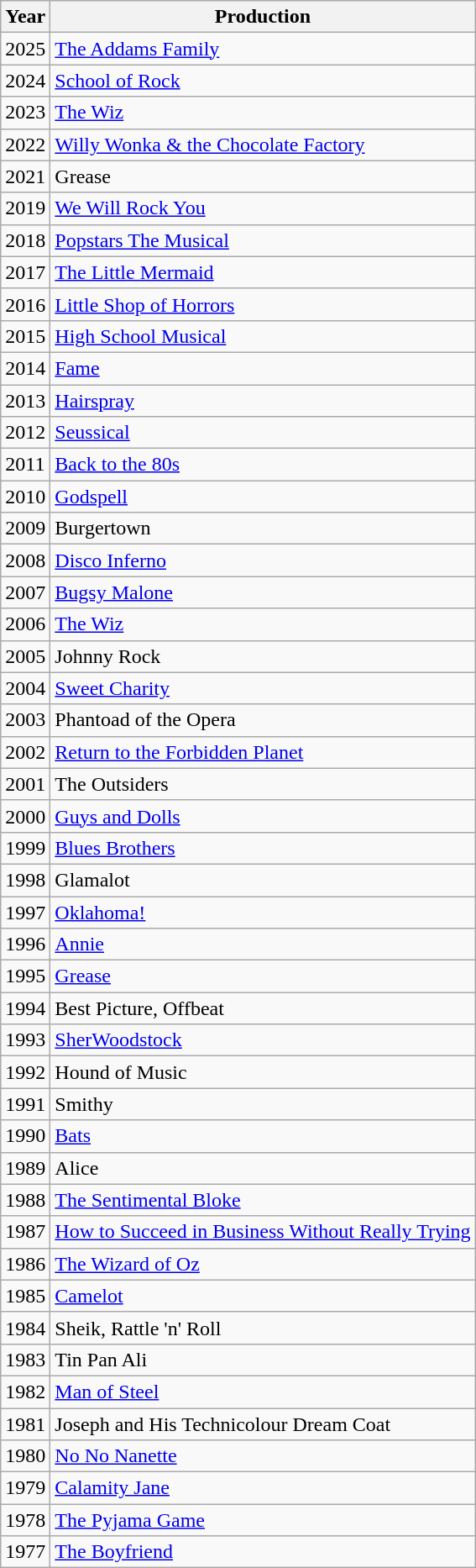<table class="wikitable">
<tr>
<th>Year</th>
<th>Production</th>
</tr>
<tr>
<td>2025</td>
<td><a href='#'>The Addams Family</a></td>
</tr>
<tr>
<td>2024</td>
<td><a href='#'>School of Rock</a></td>
</tr>
<tr>
<td>2023</td>
<td><a href='#'>The Wiz</a></td>
</tr>
<tr>
<td>2022</td>
<td><a href='#'>Willy Wonka & the Chocolate Factory</a></td>
</tr>
<tr>
<td>2021</td>
<td>Grease</td>
</tr>
<tr>
<td>2019</td>
<td><a href='#'>We Will Rock You</a></td>
</tr>
<tr>
<td>2018</td>
<td><a href='#'>Popstars The Musical</a></td>
</tr>
<tr>
<td>2017</td>
<td><a href='#'>The Little Mermaid</a></td>
</tr>
<tr>
<td>2016</td>
<td><a href='#'>Little Shop of Horrors</a></td>
</tr>
<tr>
<td>2015</td>
<td><a href='#'>High School Musical</a></td>
</tr>
<tr>
<td>2014</td>
<td><a href='#'>Fame</a></td>
</tr>
<tr>
<td>2013</td>
<td><a href='#'>Hairspray</a></td>
</tr>
<tr>
<td>2012</td>
<td><a href='#'>Seussical</a></td>
</tr>
<tr>
<td>2011</td>
<td><a href='#'>Back to the 80s</a></td>
</tr>
<tr>
<td>2010</td>
<td><a href='#'>Godspell</a></td>
</tr>
<tr>
<td>2009</td>
<td>Burgertown</td>
</tr>
<tr>
<td>2008</td>
<td><a href='#'>Disco Inferno</a></td>
</tr>
<tr>
<td>2007</td>
<td><a href='#'>Bugsy Malone</a></td>
</tr>
<tr>
<td>2006</td>
<td><a href='#'>The Wiz</a></td>
</tr>
<tr>
<td>2005</td>
<td>Johnny Rock</td>
</tr>
<tr>
<td>2004</td>
<td><a href='#'>Sweet Charity</a></td>
</tr>
<tr>
<td>2003</td>
<td>Phantoad of the Opera</td>
</tr>
<tr>
<td>2002</td>
<td><a href='#'>Return to the Forbidden Planet</a></td>
</tr>
<tr>
<td>2001</td>
<td>The Outsiders</td>
</tr>
<tr>
<td>2000</td>
<td><a href='#'>Guys and Dolls</a></td>
</tr>
<tr>
<td>1999</td>
<td><a href='#'>Blues Brothers</a></td>
</tr>
<tr>
<td>1998</td>
<td>Glamalot</td>
</tr>
<tr>
<td>1997</td>
<td><a href='#'>Oklahoma!</a></td>
</tr>
<tr>
<td>1996</td>
<td><a href='#'>Annie</a></td>
</tr>
<tr>
<td>1995</td>
<td><a href='#'>Grease</a></td>
</tr>
<tr>
<td>1994</td>
<td>Best Picture, Offbeat</td>
</tr>
<tr>
<td>1993</td>
<td><a href='#'>SherWoodstock</a></td>
</tr>
<tr>
<td>1992</td>
<td>Hound of Music</td>
</tr>
<tr>
<td>1991</td>
<td>Smithy</td>
</tr>
<tr>
<td>1990</td>
<td><a href='#'>Bats</a></td>
</tr>
<tr>
<td>1989</td>
<td>Alice</td>
</tr>
<tr>
<td>1988</td>
<td><a href='#'>The Sentimental Bloke</a></td>
</tr>
<tr>
<td>1987</td>
<td><a href='#'>How to Succeed in Business Without Really Trying</a></td>
</tr>
<tr>
<td>1986</td>
<td><a href='#'>The Wizard of Oz</a></td>
</tr>
<tr>
<td>1985</td>
<td><a href='#'>Camelot</a></td>
</tr>
<tr>
<td>1984</td>
<td>Sheik, Rattle 'n' Roll</td>
</tr>
<tr>
<td>1983</td>
<td>Tin Pan Ali</td>
</tr>
<tr>
<td>1982</td>
<td><a href='#'>Man of Steel</a></td>
</tr>
<tr>
<td>1981</td>
<td>Joseph and His Technicolour Dream Coat</td>
</tr>
<tr>
<td>1980</td>
<td><a href='#'>No No Nanette</a></td>
</tr>
<tr>
<td>1979</td>
<td><a href='#'>Calamity Jane</a></td>
</tr>
<tr>
<td>1978</td>
<td><a href='#'>The Pyjama Game</a></td>
</tr>
<tr>
<td>1977</td>
<td><a href='#'>The Boyfriend</a></td>
</tr>
</table>
